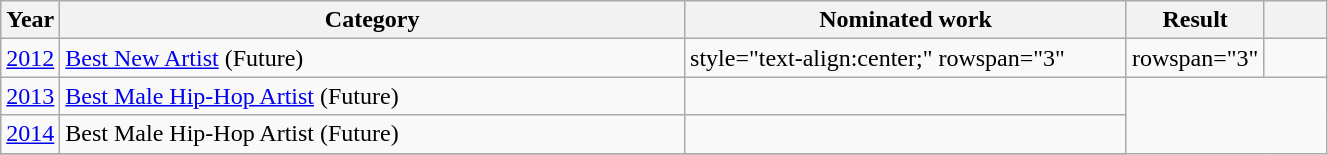<table class="wikitable plainrowheaders" style="width:70%;">
<tr>
<th scope="col" style="width:4%;">Year</th>
<th scope="col" style="width:50%;">Category</th>
<th scope="col" style="width:35%;">Nominated work</th>
<th scope="col" style="width:6%;">Result</th>
<th scope="col" style="width:6%;"></th>
</tr>
<tr>
<td><a href='#'>2012</a></td>
<td><a href='#'>Best New Artist</a> (Future)</td>
<td>style="text-align:center;" rowspan="3" </td>
<td>rowspan="3" </td>
<td></td>
</tr>
<tr>
<td><a href='#'>2013</a></td>
<td><a href='#'>Best Male Hip-Hop Artist</a> (Future)</td>
<td></td>
</tr>
<tr>
<td><a href='#'>2014</a></td>
<td>Best Male Hip-Hop Artist (Future)</td>
<td></td>
</tr>
<tr>
</tr>
</table>
